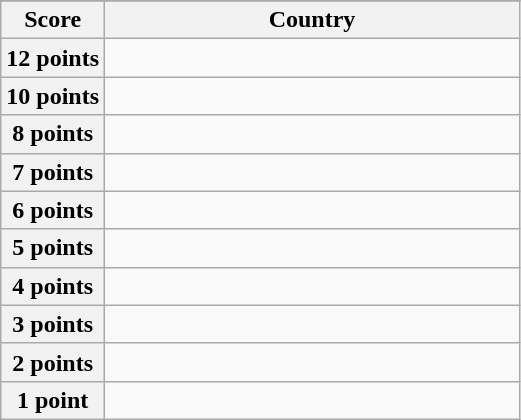<table class="wikitable">
<tr>
</tr>
<tr>
<th scope="col" width="20%">Score</th>
<th scope="col">Country</th>
</tr>
<tr>
<th scope="row">12 points</th>
<td></td>
</tr>
<tr>
<th scope="row">10 points</th>
<td></td>
</tr>
<tr>
<th scope="row">8 points</th>
<td></td>
</tr>
<tr>
<th scope="row">7 points</th>
<td></td>
</tr>
<tr>
<th scope="row">6 points</th>
<td></td>
</tr>
<tr>
<th scope="row">5 points</th>
<td></td>
</tr>
<tr>
<th scope="row">4 points</th>
<td></td>
</tr>
<tr>
<th scope="row">3 points</th>
<td></td>
</tr>
<tr>
<th scope="row">2 points</th>
<td></td>
</tr>
<tr>
<th scope="row">1 point</th>
<td></td>
</tr>
</table>
